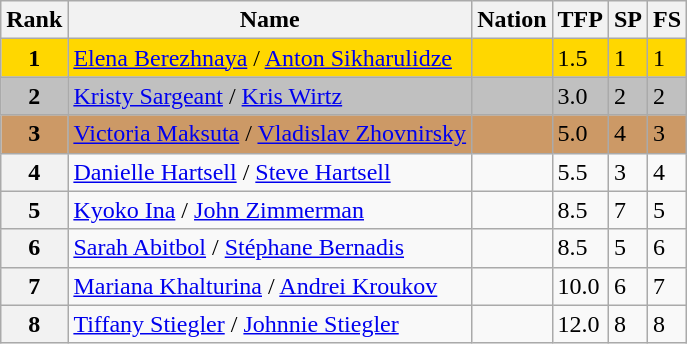<table class="wikitable">
<tr>
<th>Rank</th>
<th>Name</th>
<th>Nation</th>
<th>TFP</th>
<th>SP</th>
<th>FS</th>
</tr>
<tr bgcolor="gold">
<td align="center"><strong>1</strong></td>
<td><a href='#'>Elena Berezhnaya</a> / <a href='#'>Anton Sikharulidze</a></td>
<td></td>
<td>1.5</td>
<td>1</td>
<td>1</td>
</tr>
<tr bgcolor="silver">
<td align="center"><strong>2</strong></td>
<td><a href='#'>Kristy Sargeant</a> / <a href='#'>Kris Wirtz</a></td>
<td></td>
<td>3.0</td>
<td>2</td>
<td>2</td>
</tr>
<tr bgcolor="cc9966">
<td align="center"><strong>3</strong></td>
<td><a href='#'>Victoria Maksuta</a> / <a href='#'>Vladislav Zhovnirsky</a></td>
<td></td>
<td>5.0</td>
<td>4</td>
<td>3</td>
</tr>
<tr>
<th>4</th>
<td><a href='#'>Danielle Hartsell</a> / <a href='#'>Steve Hartsell</a></td>
<td></td>
<td>5.5</td>
<td>3</td>
<td>4</td>
</tr>
<tr>
<th>5</th>
<td><a href='#'>Kyoko Ina</a> / <a href='#'>John Zimmerman</a></td>
<td></td>
<td>8.5</td>
<td>7</td>
<td>5</td>
</tr>
<tr>
<th>6</th>
<td><a href='#'>Sarah Abitbol</a> / <a href='#'>Stéphane Bernadis</a></td>
<td></td>
<td>8.5</td>
<td>5</td>
<td>6</td>
</tr>
<tr>
<th>7</th>
<td><a href='#'>Mariana Khalturina</a> / <a href='#'>Andrei Kroukov</a></td>
<td></td>
<td>10.0</td>
<td>6</td>
<td>7</td>
</tr>
<tr>
<th>8</th>
<td><a href='#'>Tiffany Stiegler</a> / <a href='#'>Johnnie Stiegler</a></td>
<td></td>
<td>12.0</td>
<td>8</td>
<td>8</td>
</tr>
</table>
